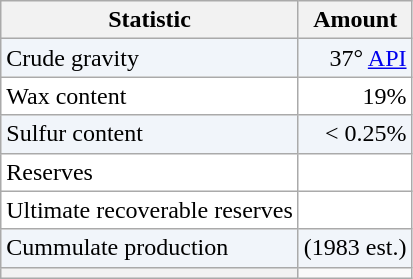<table class="wikitable">
<tr>
<th>Statistic</th>
<th>Amount</th>
</tr>
<tr bgcolor="f1f5fa" align="right">
<td align="left">Crude gravity</td>
<td>37° <a href='#'>API</a></td>
</tr>
<tr bgcolor="ffffff" align="right">
<td align="left">Wax content</td>
<td>19%</td>
</tr>
<tr bgcolor="f1f5fa" align="right">
<td align="left">Sulfur content</td>
<td>< 0.25%</td>
</tr>
<tr bgcolor="ffffff" align="right">
<td align="left">Reserves</td>
<td></td>
</tr>
<tr bgcolor="ffffff" align="right">
<td align="left">Ultimate recoverable reserves</td>
<td></td>
</tr>
<tr bgcolor="f1f5fa" align="right">
<td align="left">Cummulate production</td>
<td> (1983 est.)</td>
</tr>
<tr>
<th></th>
</tr>
</table>
